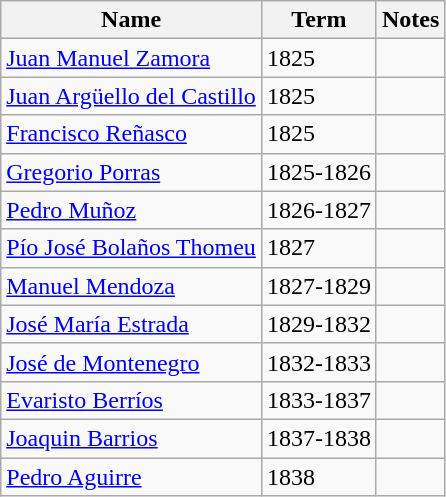<table class="wikitable">
<tr>
<th>Name</th>
<th>Term</th>
<th>Notes</th>
</tr>
<tr>
<td><a href='#'>Juan Manuel Zamora</a></td>
<td>1825</td>
<td></td>
</tr>
<tr>
<td><a href='#'>Juan Argüello del Castillo</a></td>
<td>1825</td>
<td></td>
</tr>
<tr>
<td><a href='#'>Francisco Reñasco</a></td>
<td>1825</td>
<td></td>
</tr>
<tr>
<td><a href='#'>Gregorio Porras</a></td>
<td>1825-1826</td>
<td></td>
</tr>
<tr>
<td><a href='#'>Pedro Muñoz</a></td>
<td>1826-1827</td>
<td></td>
</tr>
<tr>
<td><a href='#'>Pío José Bolaños Thomeu</a></td>
<td>1827</td>
<td></td>
</tr>
<tr>
<td><a href='#'>Manuel Mendoza</a></td>
<td>1827-1829</td>
<td></td>
</tr>
<tr>
<td><a href='#'>José María Estrada</a></td>
<td>1829-1832</td>
<td></td>
</tr>
<tr>
<td><a href='#'>José de Montenegro</a></td>
<td>1832-1833</td>
<td></td>
</tr>
<tr>
<td><a href='#'>Evaristo Berríos</a></td>
<td>1833-1837</td>
<td></td>
</tr>
<tr>
<td><a href='#'>Joaquin Barrios</a></td>
<td>1837-1838</td>
<td></td>
</tr>
<tr>
<td><a href='#'>Pedro Aguirre</a></td>
<td>1838</td>
<td></td>
</tr>
</table>
